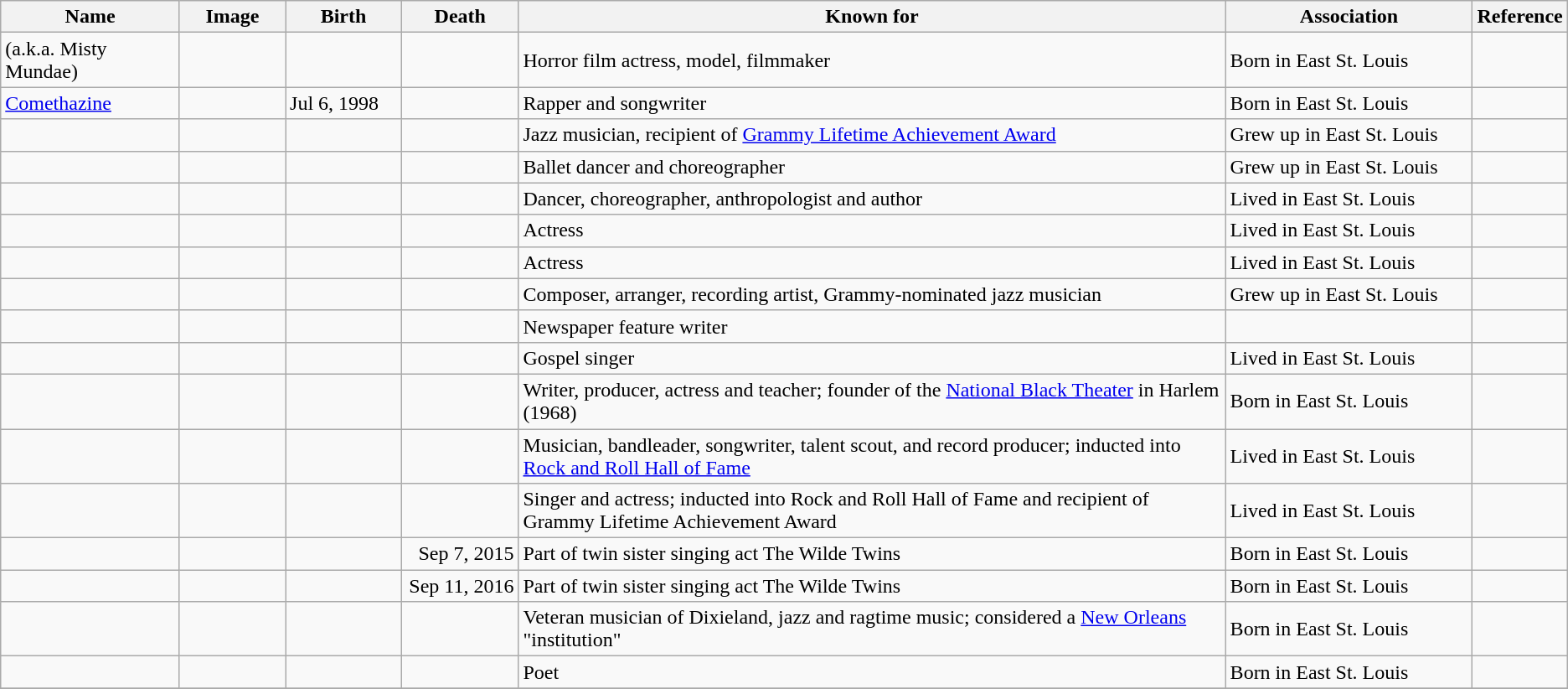<table class="wikitable sortable">
<tr>
<th scope="col" width="140">Name</th>
<th scope="col" width="80" class="unsortable">Image</th>
<th scope="col" width="90">Birth</th>
<th scope="col" width="90">Death</th>
<th scope="col" width="600" class="unsortable">Known for</th>
<th scope="col" width="200" class="unsortable">Association</th>
<th scope="col" width="30" class="unsortable">Reference</th>
</tr>
<tr>
<td> (a.k.a. Misty Mundae)</td>
<td></td>
<td align=right></td>
<td align=right></td>
<td>Horror film actress, model, filmmaker</td>
<td>Born in East St. Louis</td>
<td align="center"></td>
</tr>
<tr>
<td><a href='#'>Comethazine</a></td>
<td></td>
<td>Jul 6, 1998</td>
<td></td>
<td>Rapper and songwriter</td>
<td>Born in East St. Louis</td>
<td></td>
</tr>
<tr>
<td></td>
<td></td>
<td align=right></td>
<td align=right></td>
<td>Jazz musician, recipient of <a href='#'>Grammy Lifetime Achievement Award</a></td>
<td>Grew up in East St. Louis</td>
<td align="center"></td>
</tr>
<tr>
<td></td>
<td></td>
<td align=right></td>
<td align=right></td>
<td>Ballet dancer and choreographer</td>
<td>Grew up in East St. Louis</td>
<td align="center"></td>
</tr>
<tr>
<td></td>
<td></td>
<td align=right></td>
<td align=right></td>
<td>Dancer, choreographer, anthropologist and author</td>
<td>Lived in East St. Louis</td>
<td align="center"></td>
</tr>
<tr>
<td></td>
<td></td>
<td align=right></td>
<td align=right></td>
<td>Actress</td>
<td>Lived in East St. Louis</td>
<td align="center"></td>
</tr>
<tr>
<td></td>
<td></td>
<td align=right></td>
<td align=right></td>
<td>Actress</td>
<td>Lived in East St. Louis</td>
<td align="center"></td>
</tr>
<tr>
<td></td>
<td></td>
<td align=right></td>
<td align=right></td>
<td>Composer, arranger, recording artist, Grammy-nominated jazz musician</td>
<td>Grew up in East St. Louis</td>
<td align="center"></td>
</tr>
<tr>
<td></td>
<td></td>
<td align=right></td>
<td align=right></td>
<td>Newspaper feature writer</td>
<td></td>
<td align="center"></td>
</tr>
<tr>
<td></td>
<td></td>
<td align=right></td>
<td align=right></td>
<td>Gospel singer</td>
<td>Lived in East St. Louis</td>
<td align="center"></td>
</tr>
<tr>
<td></td>
<td></td>
<td align=right></td>
<td align=right></td>
<td>Writer, producer, actress and teacher; founder of the <a href='#'>National Black Theater</a> in Harlem (1968)</td>
<td>Born in East St. Louis</td>
<td align="center"></td>
</tr>
<tr>
<td></td>
<td></td>
<td align="right"></td>
<td align="right"></td>
<td>Musician, bandleader, songwriter, talent scout, and record producer; inducted into <a href='#'>Rock and Roll Hall of Fame</a></td>
<td>Lived in East St. Louis</td>
<td align="center"></td>
</tr>
<tr>
<td></td>
<td></td>
<td align="right"></td>
<td align="right"></td>
<td>Singer and actress; inducted into Rock and Roll Hall of Fame and recipient of Grammy Lifetime Achievement Award</td>
<td>Lived in East St. Louis</td>
<td align="center"></td>
</tr>
<tr>
<td></td>
<td></td>
<td align=right></td>
<td align=right>Sep 7, 2015</td>
<td>Part of twin sister singing act The Wilde Twins</td>
<td>Born in East St. Louis</td>
<td align="center"></td>
</tr>
<tr>
<td></td>
<td></td>
<td align=right></td>
<td align=right>Sep 11, 2016</td>
<td>Part of twin sister singing act The Wilde Twins</td>
<td>Born in East St. Louis</td>
<td align="center"></td>
</tr>
<tr>
<td></td>
<td></td>
<td align=right></td>
<td align=right></td>
<td>Veteran musician of Dixieland, jazz and ragtime music; considered a <a href='#'>New Orleans</a> "institution"</td>
<td>Born in East St. Louis</td>
<td align="center"></td>
</tr>
<tr>
<td></td>
<td></td>
<td align=right></td>
<td align=right></td>
<td>Poet</td>
<td>Born in East St. Louis</td>
<td align="center"></td>
</tr>
<tr>
</tr>
</table>
